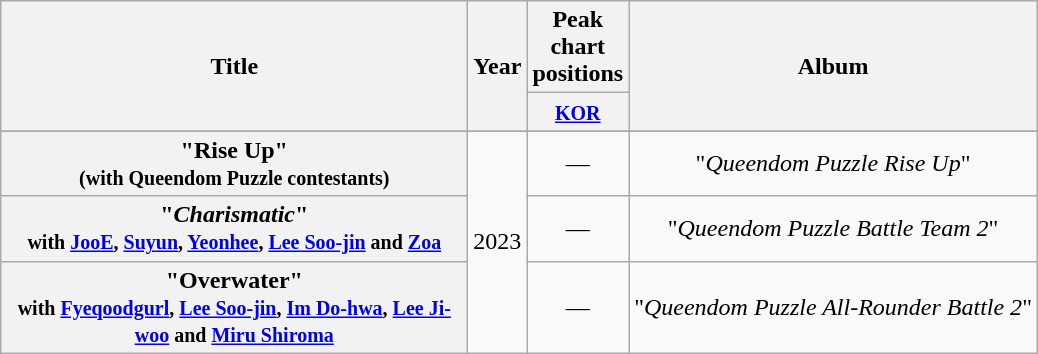<table class="wikitable plainrowheaders" style="text-align:center;" border="1">
<tr>
<th scope="col" rowspan="2" style="width:19em;">Title</th>
<th scope="col" rowspan="2">Year</th>
<th scope="col" colspan="1">Peak chart positions</th>
<th scope="col" rowspan="2">Album</th>
</tr>
<tr>
<th style="width:2.5em;"><small><a href='#'>KOR</a></small><br></th>
</tr>
<tr>
</tr>
<tr>
<th scope="row">"Rise Up" <br><small>(with Queendom Puzzle contestants)</small></th>
<td rowspan="3">2023</td>
<td>—</td>
<td>"<em>Queendom Puzzle Rise Up</em>"</td>
</tr>
<tr>
<th scope="row">"<em>Charismatic</em>"<br><small>with <a href='#'>JooE</a>, <a href='#'>Suyun</a>, <a href='#'>Yeonhee</a>,  <a href='#'>Lee Soo-jin</a> and <a href='#'>Zoa</a></small></th>
<td>—</td>
<td>"<em>Queendom Puzzle Battle Team 2</em>"</td>
</tr>
<tr>
<th scope="row">"Overwater"<br><small>with <a href='#'>Fyeqoodgurl</a>, <a href='#'>Lee Soo-jin</a>, <a href='#'>Im Do-hwa</a>, <a href='#'>Lee Ji-woo</a> and <a href='#'>Miru Shiroma</a></small></th>
<td>—</td>
<td>"<em>Queendom Puzzle All-Rounder Battle 2</em>"</td>
</tr>
</table>
